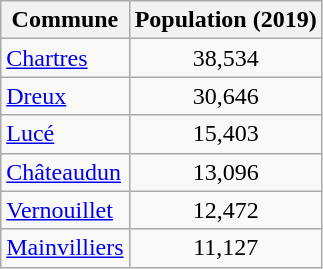<table class=wikitable>
<tr>
<th>Commune</th>
<th>Population (2019)</th>
</tr>
<tr>
<td><a href='#'>Chartres</a></td>
<td style="text-align: center;">38,534</td>
</tr>
<tr>
<td><a href='#'>Dreux</a></td>
<td style="text-align: center;">30,646</td>
</tr>
<tr>
<td><a href='#'>Lucé</a></td>
<td style="text-align: center;">15,403</td>
</tr>
<tr>
<td><a href='#'>Châteaudun</a></td>
<td style="text-align: center;">13,096</td>
</tr>
<tr>
<td><a href='#'>Vernouillet</a></td>
<td style="text-align: center;">12,472</td>
</tr>
<tr>
<td><a href='#'>Mainvilliers</a></td>
<td style="text-align: center;">11,127</td>
</tr>
</table>
